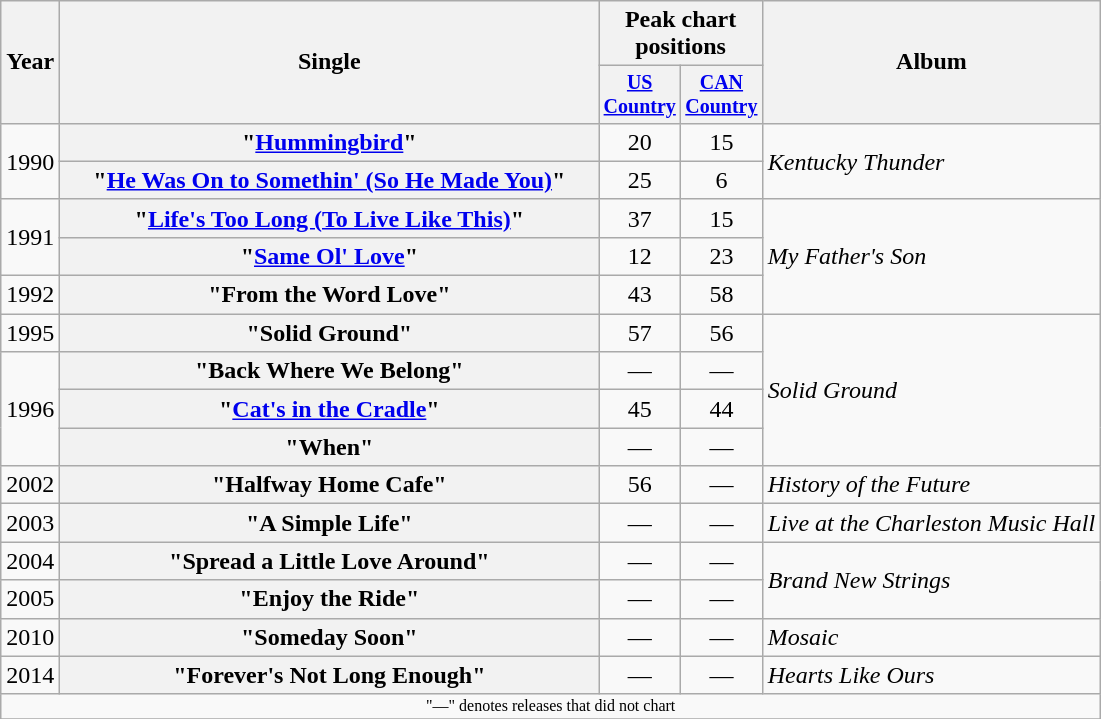<table class="wikitable plainrowheaders" style="text-align:center;">
<tr>
<th rowspan="2">Year</th>
<th rowspan="2" style="width:22em;">Single</th>
<th colspan="2">Peak chart<br>positions</th>
<th rowspan="2">Album</th>
</tr>
<tr style="font-size:smaller;">
<th width="45"><a href='#'>US Country</a></th>
<th width="45"><a href='#'>CAN Country</a></th>
</tr>
<tr>
<td rowspan="2">1990</td>
<th scope="row">"<a href='#'>Hummingbird</a>"</th>
<td>20</td>
<td>15</td>
<td align="left" rowspan="2"><em>Kentucky Thunder</em></td>
</tr>
<tr>
<th scope="row">"<a href='#'>He Was On to Somethin' (So He Made You)</a>"</th>
<td>25</td>
<td>6</td>
</tr>
<tr>
<td rowspan="2">1991</td>
<th scope="row">"<a href='#'>Life's Too Long (To Live Like This)</a>"</th>
<td>37</td>
<td>15</td>
<td align="left" rowspan="3"><em>My Father's Son</em></td>
</tr>
<tr>
<th scope="row">"<a href='#'>Same Ol' Love</a>"</th>
<td>12</td>
<td>23</td>
</tr>
<tr>
<td>1992</td>
<th scope="row">"From the Word Love"</th>
<td>43</td>
<td>58</td>
</tr>
<tr>
<td>1995</td>
<th scope="row">"Solid Ground"</th>
<td>57</td>
<td>56</td>
<td align="left" rowspan="4"><em>Solid Ground</em></td>
</tr>
<tr>
<td rowspan="3">1996</td>
<th scope="row">"Back Where We Belong"</th>
<td>—</td>
<td>—</td>
</tr>
<tr>
<th scope="row">"<a href='#'>Cat's in the Cradle</a>"</th>
<td>45</td>
<td>44</td>
</tr>
<tr>
<th scope="row">"When"</th>
<td>—</td>
<td>—</td>
</tr>
<tr>
<td>2002</td>
<th scope="row">"Halfway Home Cafe"</th>
<td>56</td>
<td>—</td>
<td align="left"><em>History of the Future</em></td>
</tr>
<tr>
<td>2003</td>
<th scope="row">"A Simple Life"</th>
<td>—</td>
<td>—</td>
<td align="left"><em>Live at the Charleston Music Hall</em></td>
</tr>
<tr>
<td>2004</td>
<th scope="row">"Spread a Little Love Around"</th>
<td>—</td>
<td>—</td>
<td align="left" rowspan="2"><em>Brand New Strings</em></td>
</tr>
<tr>
<td>2005</td>
<th scope="row">"Enjoy the Ride"</th>
<td>—</td>
<td>—</td>
</tr>
<tr>
<td>2010</td>
<th scope="row">"Someday Soon"</th>
<td>—</td>
<td>—</td>
<td align="left"><em>Mosaic</em></td>
</tr>
<tr>
<td>2014</td>
<th scope="row">"Forever's Not Long Enough" </th>
<td>—</td>
<td>—</td>
<td align="left"><em>Hearts Like Ours</em></td>
</tr>
<tr>
<td colspan="5" style="font-size:8pt">"—" denotes releases that did not chart</td>
</tr>
<tr>
</tr>
</table>
